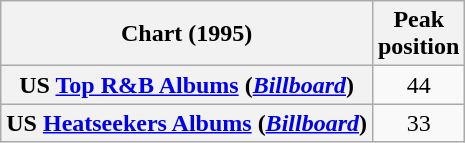<table class="wikitable sortable plainrowheaders" style="text-align:center">
<tr>
<th scope="col">Chart (1995)</th>
<th scope="col">Peak<br>position</th>
</tr>
<tr>
<th scope="row">US <a href='#'>Top R&B Albums</a> (<em><a href='#'>Billboard</a></em>)</th>
<td>44</td>
</tr>
<tr>
<th scope="row">US <a href='#'>Heatseekers Albums</a> (<em><a href='#'>Billboard</a></em>)</th>
<td>33</td>
</tr>
</table>
